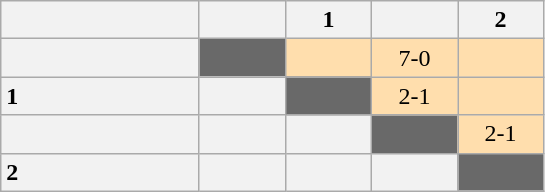<table class="wikitable" style="text-align:center">
<tr>
<th width="125"> </th>
<th width="50"></th>
<th width="50"> 1</th>
<th width="50"></th>
<th width="50"> 2</th>
</tr>
<tr>
<th style="text-align:left;"></th>
<td bgcolor="#696969"></td>
<td bgcolor="#ffdead"></td>
<td bgcolor="#ffdead">7-0</td>
<td bgcolor="#ffdead"></td>
</tr>
<tr>
<th style="text-align:left;"> 1</th>
<th></th>
<td bgcolor="#696969"></td>
<td bgcolor="#ffdead">2-1</td>
<td bgcolor="#ffdead"></td>
</tr>
<tr>
<th style="text-align:left;"></th>
<th></th>
<th></th>
<td bgcolor="#696969"></td>
<td bgcolor="#ffdead">2-1</td>
</tr>
<tr>
<th style="text-align:left;"> 2</th>
<th></th>
<th></th>
<th></th>
<td bgcolor="#696969"></td>
</tr>
</table>
